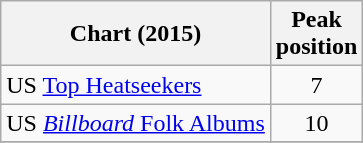<table class="wikitable">
<tr>
<th>Chart (2015)</th>
<th>Peak<br>position</th>
</tr>
<tr>
<td>US <a href='#'>Top Heatseekers</a></td>
<td style="text-align:center;">7</td>
</tr>
<tr>
<td>US <a href='#'><em>Billboard</em> Folk Albums</a></td>
<td style="text-align:center;">10</td>
</tr>
<tr>
</tr>
</table>
